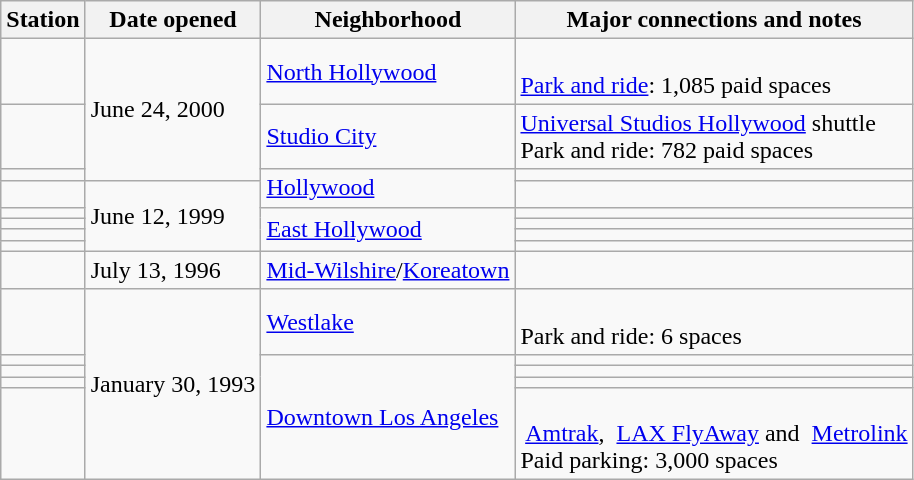<table class="wikitable">
<tr>
<th>Station</th>
<th>Date opened</th>
<th>Neighborhood<br></th>
<th>Major connections and notes</th>
</tr>
<tr>
<td></td>
<td rowspan="3">June 24, 2000</td>
<td><a href='#'>North Hollywood</a></td>
<td><br><a href='#'>Park and ride</a>: 1,085 paid spaces</td>
</tr>
<tr>
<td></td>
<td><a href='#'>Studio City</a></td>
<td><a href='#'>Universal Studios Hollywood</a> shuttle<br>Park and ride: 782 paid spaces</td>
</tr>
<tr>
<td></td>
<td rowspan="2"><a href='#'>Hollywood</a></td>
<td></td>
</tr>
<tr>
<td></td>
<td rowspan="5">June 12, 1999</td>
<td></td>
</tr>
<tr>
<td></td>
<td rowspan="4"><a href='#'>East Hollywood</a></td>
<td></td>
</tr>
<tr>
<td></td>
<td></td>
</tr>
<tr>
<td></td>
<td></td>
</tr>
<tr>
<td></td>
<td></td>
</tr>
<tr>
<td></td>
<td>July 13, 1996</td>
<td><a href='#'>Mid-Wilshire</a>/<a href='#'>Koreatown</a></td>
<td></td>
</tr>
<tr>
<td></td>
<td rowspan="5">January 30, 1993</td>
<td><a href='#'>Westlake</a></td>
<td><br>Park and ride: 6 spaces</td>
</tr>
<tr>
<td></td>
<td rowspan="4"><a href='#'>Downtown Los Angeles</a></td>
<td></td>
</tr>
<tr>
<td></td>
<td></td>
</tr>
<tr>
<td></td>
<td></td>
</tr>
<tr>
<td></td>
<td><br> <a href='#'>Amtrak</a>,  <a href='#'>LAX FlyAway</a> and  <a href='#'>Metrolink</a><br>Paid parking: 3,000 spaces</td>
</tr>
</table>
